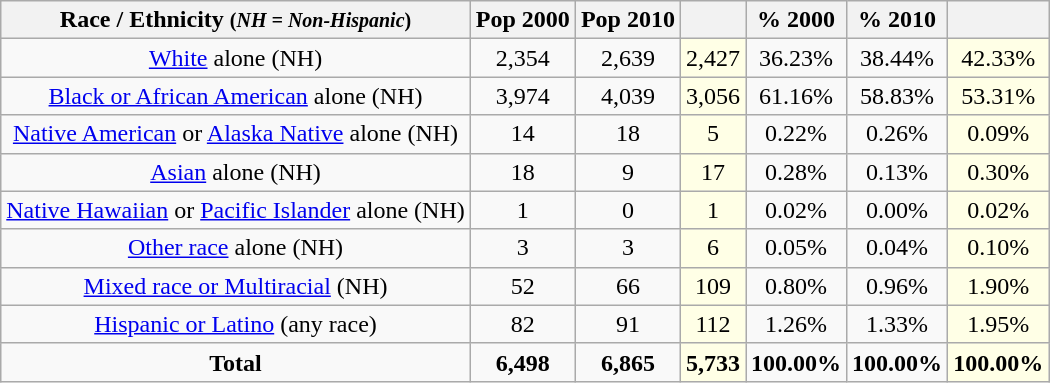<table class="wikitable" style="text-align:center;">
<tr>
<th>Race / Ethnicity <small>(<em>NH = Non-Hispanic</em>)</small></th>
<th>Pop 2000</th>
<th>Pop 2010</th>
<th></th>
<th>% 2000</th>
<th>% 2010</th>
<th></th>
</tr>
<tr>
<td><a href='#'>White</a> alone (NH)</td>
<td>2,354</td>
<td>2,639</td>
<td style="background: #ffffe6; ">2,427</td>
<td>36.23%</td>
<td>38.44%</td>
<td style="background: #ffffe6; ">42.33%</td>
</tr>
<tr>
<td><a href='#'>Black or African American</a> alone (NH)</td>
<td>3,974</td>
<td>4,039</td>
<td style="background: #ffffe6; ">3,056</td>
<td>61.16%</td>
<td>58.83%</td>
<td style="background: #ffffe6; ">53.31%</td>
</tr>
<tr>
<td><a href='#'>Native American</a> or <a href='#'>Alaska Native</a> alone (NH)</td>
<td>14</td>
<td>18</td>
<td style="background: #ffffe6; ">5</td>
<td>0.22%</td>
<td>0.26%</td>
<td style="background: #ffffe6; ">0.09%</td>
</tr>
<tr>
<td><a href='#'>Asian</a> alone (NH)</td>
<td>18</td>
<td>9</td>
<td style="background: #ffffe6; ">17</td>
<td>0.28%</td>
<td>0.13%</td>
<td style="background: #ffffe6; ">0.30%</td>
</tr>
<tr>
<td><a href='#'>Native Hawaiian</a> or <a href='#'>Pacific Islander</a> alone (NH)</td>
<td>1</td>
<td>0</td>
<td style="background: #ffffe6; ">1</td>
<td>0.02%</td>
<td>0.00%</td>
<td style="background: #ffffe6; ">0.02%</td>
</tr>
<tr>
<td><a href='#'>Other race</a> alone (NH)</td>
<td>3</td>
<td>3</td>
<td style="background: #ffffe6; ">6</td>
<td>0.05%</td>
<td>0.04%</td>
<td style="background: #ffffe6; ">0.10%</td>
</tr>
<tr>
<td><a href='#'>Mixed race or Multiracial</a> (NH)</td>
<td>52</td>
<td>66</td>
<td style="background: #ffffe6; ">109</td>
<td>0.80%</td>
<td>0.96%</td>
<td style="background: #ffffe6; ">1.90%</td>
</tr>
<tr>
<td><a href='#'>Hispanic or Latino</a> (any race)</td>
<td>82</td>
<td>91</td>
<td style="background: #ffffe6; ">112</td>
<td>1.26%</td>
<td>1.33%</td>
<td style="background: #ffffe6; ">1.95%</td>
</tr>
<tr>
<td><strong>Total</strong></td>
<td><strong>6,498</strong></td>
<td><strong>6,865</strong></td>
<td style="background: #ffffe6; "><strong>5,733</strong></td>
<td><strong>100.00%</strong></td>
<td><strong>100.00%</strong></td>
<td style="background: #ffffe6; "><strong>100.00%</strong></td>
</tr>
</table>
